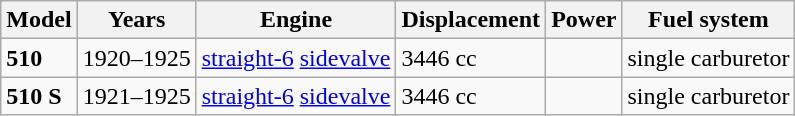<table class="wikitable">
<tr>
<th>Model</th>
<th>Years</th>
<th>Engine</th>
<th>Displacement</th>
<th>Power</th>
<th>Fuel system</th>
</tr>
<tr>
<td><strong>510</strong></td>
<td>1920–1925</td>
<td><a href='#'>straight-6</a> <a href='#'>sidevalve</a></td>
<td>3446 cc</td>
<td></td>
<td>single carburetor</td>
</tr>
<tr>
<td><strong>510 S</strong></td>
<td>1921–1925</td>
<td><a href='#'>straight-6</a> <a href='#'>sidevalve</a></td>
<td>3446 cc</td>
<td></td>
<td>single carburetor</td>
</tr>
</table>
